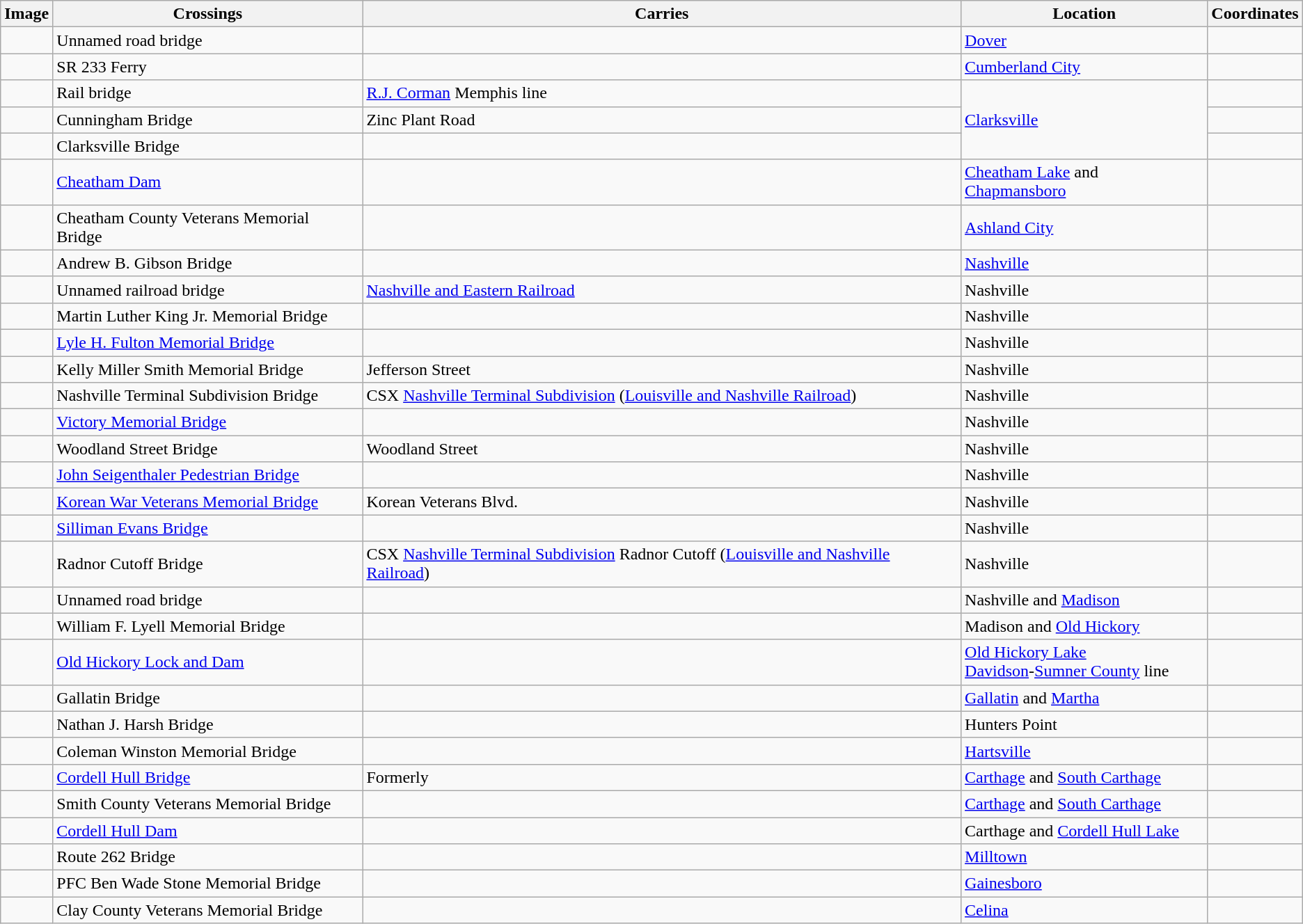<table class="wikitable sortable">
<tr>
<th>Image</th>
<th>Crossings</th>
<th>Carries</th>
<th>Location</th>
<th>Coordinates</th>
</tr>
<tr>
<td></td>
<td>Unnamed road bridge</td>
<td></td>
<td><a href='#'>Dover</a></td>
<td></td>
</tr>
<tr>
<td></td>
<td>SR 233 Ferry</td>
<td></td>
<td><a href='#'>Cumberland City</a></td>
<td></td>
</tr>
<tr>
<td></td>
<td>Rail bridge</td>
<td><a href='#'>R.J. Corman</a> Memphis line</td>
<td rowspan="3"><a href='#'>Clarksville</a></td>
<td></td>
</tr>
<tr>
<td></td>
<td>Cunningham Bridge</td>
<td>Zinc Plant Road</td>
<td></td>
</tr>
<tr>
<td></td>
<td>Clarksville Bridge</td>
<td></td>
<td></td>
</tr>
<tr>
<td></td>
<td><a href='#'>Cheatham Dam</a></td>
<td></td>
<td><a href='#'>Cheatham Lake</a> and <a href='#'>Chapmansboro</a></td>
<td></td>
</tr>
<tr>
<td></td>
<td>Cheatham County Veterans Memorial Bridge</td>
<td></td>
<td><a href='#'>Ashland City</a></td>
<td></td>
</tr>
<tr>
<td></td>
<td>Andrew B. Gibson Bridge</td>
<td></td>
<td><a href='#'>Nashville</a></td>
<td></td>
</tr>
<tr>
<td></td>
<td>Unnamed railroad bridge</td>
<td><a href='#'>Nashville and Eastern Railroad</a></td>
<td>Nashville</td>
<td></td>
</tr>
<tr>
<td></td>
<td>Martin Luther King Jr. Memorial Bridge</td>
<td></td>
<td>Nashville</td>
<td></td>
</tr>
<tr>
<td></td>
<td><a href='#'>Lyle H. Fulton Memorial Bridge</a></td>
<td></td>
<td>Nashville</td>
<td></td>
</tr>
<tr>
<td></td>
<td>Kelly Miller Smith Memorial Bridge</td>
<td>Jefferson Street</td>
<td>Nashville</td>
<td></td>
</tr>
<tr>
<td></td>
<td>Nashville Terminal Subdivision Bridge</td>
<td>CSX <a href='#'>Nashville Terminal Subdivision</a> (<a href='#'>Louisville and Nashville Railroad</a>)</td>
<td>Nashville</td>
<td></td>
</tr>
<tr>
<td></td>
<td><a href='#'>Victory Memorial Bridge</a></td>
<td></td>
<td>Nashville</td>
<td></td>
</tr>
<tr>
<td></td>
<td>Woodland Street Bridge</td>
<td>Woodland Street</td>
<td>Nashville</td>
<td></td>
</tr>
<tr>
<td></td>
<td><a href='#'>John Seigenthaler Pedestrian Bridge</a></td>
<td></td>
<td>Nashville</td>
<td></td>
</tr>
<tr>
<td></td>
<td><a href='#'>Korean War Veterans Memorial Bridge</a></td>
<td>Korean Veterans Blvd.</td>
<td>Nashville</td>
<td></td>
</tr>
<tr>
<td></td>
<td><a href='#'>Silliman Evans Bridge</a></td>
<td></td>
<td>Nashville</td>
<td></td>
</tr>
<tr>
<td></td>
<td>Radnor Cutoff Bridge</td>
<td>CSX <a href='#'>Nashville Terminal Subdivision</a> Radnor Cutoff (<a href='#'>Louisville and Nashville Railroad</a>)</td>
<td>Nashville</td>
<td></td>
</tr>
<tr>
<td></td>
<td>Unnamed road bridge</td>
<td></td>
<td>Nashville and <a href='#'>Madison</a></td>
<td></td>
</tr>
<tr>
<td></td>
<td>William F. Lyell Memorial Bridge</td>
<td></td>
<td>Madison and <a href='#'>Old Hickory</a></td>
<td></td>
</tr>
<tr>
<td></td>
<td><a href='#'>Old Hickory Lock and Dam</a></td>
<td></td>
<td><a href='#'>Old Hickory Lake</a> <br> <a href='#'>Davidson</a>-<a href='#'>Sumner County</a> line</td>
<td></td>
</tr>
<tr>
<td></td>
<td>Gallatin Bridge</td>
<td></td>
<td><a href='#'>Gallatin</a> and <a href='#'>Martha</a></td>
<td></td>
</tr>
<tr>
<td></td>
<td>Nathan J. Harsh Bridge</td>
<td></td>
<td>Hunters Point</td>
<td></td>
</tr>
<tr>
<td></td>
<td>Coleman Winston Memorial Bridge</td>
<td></td>
<td><a href='#'>Hartsville</a></td>
<td></td>
</tr>
<tr>
<td></td>
<td><a href='#'>Cordell Hull Bridge</a></td>
<td>Formerly </td>
<td><a href='#'>Carthage</a> and <a href='#'>South Carthage</a></td>
<td></td>
</tr>
<tr>
<td></td>
<td>Smith County Veterans Memorial Bridge</td>
<td></td>
<td><a href='#'>Carthage</a> and <a href='#'>South Carthage</a></td>
<td></td>
</tr>
<tr>
<td></td>
<td><a href='#'>Cordell Hull Dam</a></td>
<td></td>
<td>Carthage and <a href='#'>Cordell Hull Lake</a></td>
<td></td>
</tr>
<tr>
<td></td>
<td>Route 262 Bridge</td>
<td></td>
<td><a href='#'>Milltown</a></td>
<td></td>
</tr>
<tr>
<td></td>
<td>PFC Ben Wade Stone Memorial Bridge</td>
<td></td>
<td><a href='#'>Gainesboro</a></td>
<td></td>
</tr>
<tr>
<td></td>
<td>Clay County Veterans Memorial Bridge</td>
<td></td>
<td><a href='#'>Celina</a></td>
<td></td>
</tr>
</table>
